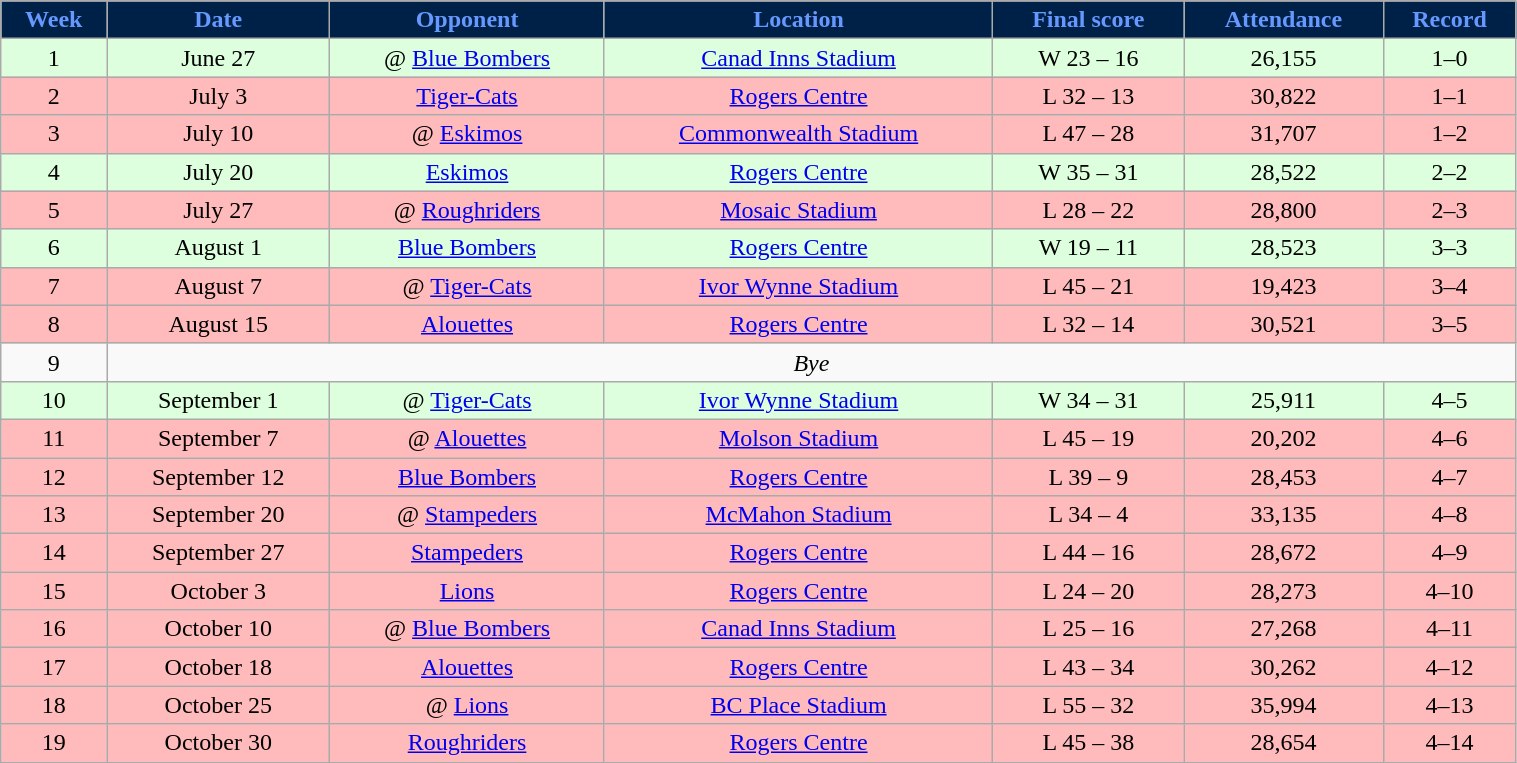<table class="wikitable" style="width:80%;">
<tr style="text-align:center; background:#002147; color:#69f;">
<td><strong>Week</strong></td>
<td><strong>Date</strong></td>
<td><strong>Opponent</strong></td>
<td><strong>Location</strong></td>
<td><strong>Final score</strong></td>
<td><strong>Attendance</strong></td>
<td><strong>Record</strong></td>
</tr>
<tr style="text-align:center; background:#dfd;">
<td>1</td>
<td>June 27</td>
<td>@ <a href='#'>Blue Bombers</a></td>
<td><a href='#'>Canad Inns Stadium</a></td>
<td>W 23 – 16</td>
<td>26,155</td>
<td>1–0</td>
</tr>
<tr style="text-align:center; background:#fbb;">
<td>2</td>
<td>July 3</td>
<td><a href='#'>Tiger-Cats</a></td>
<td><a href='#'>Rogers Centre</a></td>
<td>L 32 – 13</td>
<td>30,822</td>
<td>1–1</td>
</tr>
<tr style="text-align:center; background:#fbb;">
<td>3</td>
<td>July 10</td>
<td>@ <a href='#'>Eskimos</a></td>
<td><a href='#'>Commonwealth Stadium</a></td>
<td>L 47 – 28</td>
<td>31,707</td>
<td>1–2</td>
</tr>
<tr style="text-align:center; background:#dfd;">
<td>4</td>
<td>July 20</td>
<td><a href='#'>Eskimos</a></td>
<td><a href='#'>Rogers Centre</a></td>
<td>W 35 – 31</td>
<td>28,522</td>
<td>2–2</td>
</tr>
<tr style="text-align:center; background:#fbb;">
<td>5</td>
<td>July 27</td>
<td>@ <a href='#'>Roughriders</a></td>
<td><a href='#'>Mosaic Stadium</a></td>
<td>L 28 – 22</td>
<td>28,800</td>
<td>2–3</td>
</tr>
<tr style="text-align:center; background:#dfd;">
<td>6</td>
<td>August 1</td>
<td><a href='#'>Blue Bombers</a></td>
<td><a href='#'>Rogers Centre</a></td>
<td>W 19 – 11</td>
<td>28,523</td>
<td>3–3</td>
</tr>
<tr style="text-align:center; background:#fbb;">
<td>7</td>
<td>August 7</td>
<td>@ <a href='#'>Tiger-Cats</a></td>
<td><a href='#'>Ivor Wynne Stadium</a></td>
<td>L 45 – 21</td>
<td>19,423</td>
<td>3–4</td>
</tr>
<tr style="text-align:center; background:#fbb;">
<td>8</td>
<td>August 15</td>
<td><a href='#'>Alouettes</a></td>
<td><a href='#'>Rogers Centre</a></td>
<td>L 32 – 14</td>
<td>30,521</td>
<td>3–5</td>
</tr>
<tr style="text-align:center;">
<td>9</td>
<td colspan="6" style="text-align:center;"><em>Bye</em></td>
</tr>
<tr style="text-align:center; background:#dfd;">
<td>10</td>
<td>September 1</td>
<td>@ <a href='#'>Tiger-Cats</a></td>
<td><a href='#'>Ivor Wynne Stadium</a></td>
<td>W 34 – 31</td>
<td>25,911</td>
<td>4–5</td>
</tr>
<tr style="text-align:center; background:#fbb;">
<td>11</td>
<td>September 7</td>
<td>@ <a href='#'>Alouettes</a></td>
<td><a href='#'>Molson Stadium</a></td>
<td>L 45 – 19</td>
<td>20,202</td>
<td>4–6</td>
</tr>
<tr style="text-align:center; background:#fbb;">
<td>12</td>
<td>September 12</td>
<td><a href='#'>Blue Bombers</a></td>
<td><a href='#'>Rogers Centre</a></td>
<td>L 39 – 9</td>
<td>28,453</td>
<td>4–7</td>
</tr>
<tr style="text-align:center; background:#fbb;">
<td>13</td>
<td>September 20</td>
<td>@ <a href='#'>Stampeders</a></td>
<td><a href='#'>McMahon Stadium</a></td>
<td>L 34 – 4</td>
<td>33,135</td>
<td>4–8</td>
</tr>
<tr style="text-align:center; background:#fbb;">
<td>14</td>
<td>September 27</td>
<td><a href='#'>Stampeders</a></td>
<td><a href='#'>Rogers Centre</a></td>
<td>L 44 – 16</td>
<td>28,672</td>
<td>4–9</td>
</tr>
<tr style="text-align:center; background:#fbb;">
<td>15</td>
<td>October 3</td>
<td><a href='#'>Lions</a></td>
<td><a href='#'>Rogers Centre</a></td>
<td>L 24 – 20</td>
<td>28,273</td>
<td>4–10</td>
</tr>
<tr style="text-align:center; background:#fbb;">
<td>16</td>
<td>October 10</td>
<td>@ <a href='#'>Blue Bombers</a></td>
<td><a href='#'>Canad Inns Stadium</a></td>
<td>L 25 – 16</td>
<td>27,268</td>
<td>4–11</td>
</tr>
<tr style="text-align:center; background:#fbb;">
<td>17</td>
<td>October 18</td>
<td><a href='#'>Alouettes</a></td>
<td><a href='#'>Rogers Centre</a></td>
<td>L 43 – 34</td>
<td>30,262</td>
<td>4–12</td>
</tr>
<tr style="text-align:center; background:#fbb;">
<td>18</td>
<td>October 25</td>
<td>@ <a href='#'>Lions</a></td>
<td><a href='#'>BC Place Stadium</a></td>
<td>L 55 – 32</td>
<td>35,994</td>
<td>4–13</td>
</tr>
<tr style="text-align:center; background:#fbb;">
<td>19</td>
<td>October 30</td>
<td><a href='#'>Roughriders</a></td>
<td><a href='#'>Rogers Centre</a></td>
<td>L 45 – 38</td>
<td>28,654</td>
<td>4–14</td>
</tr>
</table>
